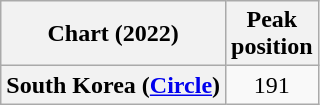<table class="wikitable plainrowheaders" style="text-align:center">
<tr>
<th scope="col">Chart (2022)</th>
<th scope="col">Peak<br>position</th>
</tr>
<tr>
<th scope="row">South Korea (<a href='#'>Circle</a>)</th>
<td>191</td>
</tr>
</table>
